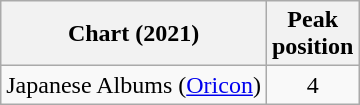<table class="wikitable">
<tr>
<th>Chart (2021)</th>
<th>Peak<br>position</th>
</tr>
<tr>
<td>Japanese Albums (<a href='#'>Oricon</a>)</td>
<td style="text-align:center;">4</td>
</tr>
</table>
